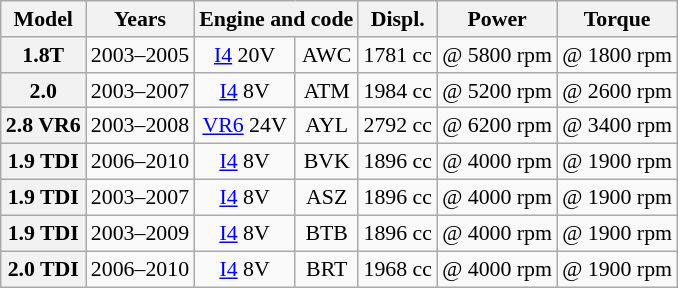<table class="wikitable" style="text-align:center; font-size:91%;">
<tr>
<th>Model</th>
<th>Years</th>
<th colspan="2">Engine and code</th>
<th>Displ.</th>
<th>Power</th>
<th>Torque</th>
</tr>
<tr>
<th>1.8T</th>
<td>2003–2005</td>
<td><a href='#'>I4</a> 20V</td>
<td>AWC</td>
<td>1781 cc</td>
<td> @ 5800 rpm</td>
<td> @ 1800 rpm</td>
</tr>
<tr>
<th>2.0</th>
<td>2003–2007</td>
<td><a href='#'>I4</a> 8V</td>
<td>ATM</td>
<td>1984 cc</td>
<td> @ 5200 rpm</td>
<td> @ 2600 rpm</td>
</tr>
<tr>
<th>2.8 VR6</th>
<td>2003–2008</td>
<td><a href='#'>VR6</a> 24V</td>
<td>AYL</td>
<td>2792 cc</td>
<td> @ 6200 rpm</td>
<td> @ 3400 rpm</td>
</tr>
<tr>
<th>1.9 TDI</th>
<td>2006–2010</td>
<td><a href='#'>I4</a> 8V</td>
<td>BVK</td>
<td>1896 cc</td>
<td> @ 4000 rpm</td>
<td> @ 1900 rpm</td>
</tr>
<tr>
<th>1.9 TDI</th>
<td>2003–2007</td>
<td><a href='#'>I4</a> 8V</td>
<td>ASZ</td>
<td>1896 cc</td>
<td> @ 4000 rpm</td>
<td> @ 1900 rpm</td>
</tr>
<tr>
<th>1.9 TDI</th>
<td>2003–2009</td>
<td><a href='#'>I4</a> 8V</td>
<td>BTB</td>
<td>1896 cc</td>
<td> @ 4000 rpm</td>
<td> @ 1900 rpm</td>
</tr>
<tr>
<th>2.0 TDI</th>
<td>2006–2010</td>
<td><a href='#'>I4</a> 8V</td>
<td>BRT</td>
<td>1968 cc</td>
<td> @ 4000 rpm</td>
<td> @ 1900 rpm</td>
</tr>
</table>
